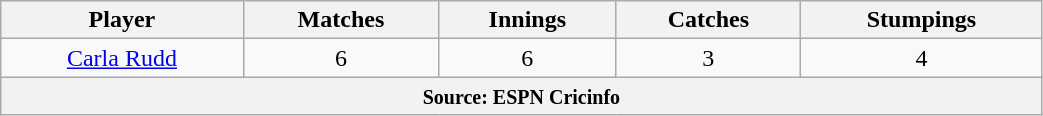<table class="wikitable" style="text-align:center; width:55%;">
<tr>
<th>Player</th>
<th>Matches</th>
<th>Innings</th>
<th>Catches</th>
<th>Stumpings</th>
</tr>
<tr>
<td><a href='#'>Carla Rudd</a></td>
<td>6</td>
<td>6</td>
<td>3</td>
<td>4</td>
</tr>
<tr>
<th colspan="5"><small>Source: ESPN Cricinfo </small></th>
</tr>
</table>
